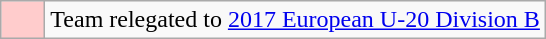<table class="wikitable">
<tr>
<td style="background: #ffcccc; width:22px;"></td>
<td>Team relegated to <a href='#'>2017 European U-20 Division B</a></td>
</tr>
</table>
